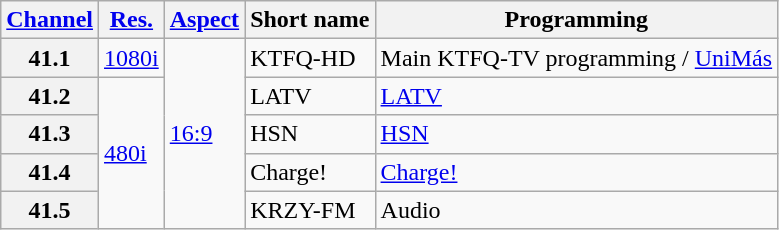<table class="wikitable">
<tr>
<th><a href='#'>Channel</a></th>
<th><a href='#'>Res.</a></th>
<th><a href='#'>Aspect</a></th>
<th>Short name</th>
<th>Programming</th>
</tr>
<tr>
<th scope = "row">41.1</th>
<td><a href='#'>1080i</a></td>
<td rowspan=5><a href='#'>16:9</a></td>
<td>KTFQ-HD</td>
<td>Main KTFQ-TV programming / <a href='#'>UniMás</a></td>
</tr>
<tr>
<th scope = "row">41.2</th>
<td rowspan=4><a href='#'>480i</a></td>
<td>LATV</td>
<td><a href='#'>LATV</a></td>
</tr>
<tr>
<th scope = "row">41.3</th>
<td>HSN</td>
<td><a href='#'>HSN</a></td>
</tr>
<tr>
<th scope = "row">41.4</th>
<td>Charge!</td>
<td><a href='#'>Charge!</a></td>
</tr>
<tr>
<th scope = "row">41.5</th>
<td>KRZY-FM</td>
<td>Audio</td>
</tr>
</table>
